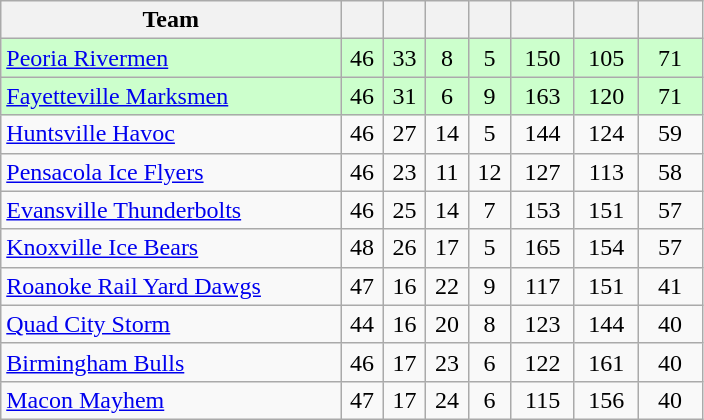<table class="wikitable" style="text-align:center">
<tr>
<th width="40%">Team</th>
<th width="5%"></th>
<th width="5%"></th>
<th width="5%"></th>
<th width="5%"></th>
<th width="7.5%"></th>
<th width="7.5%"></th>
<th width="7.5%"></th>
</tr>
<tr bgcolor=#CCFFCC>
<td align=left><a href='#'>Peoria Rivermen</a></td>
<td>46</td>
<td>33</td>
<td>8</td>
<td>5</td>
<td>150</td>
<td>105</td>
<td>71</td>
</tr>
<tr bgcolor=#CCFFCC>
<td align=left><a href='#'>Fayetteville Marksmen</a></td>
<td>46</td>
<td>31</td>
<td>6</td>
<td>9</td>
<td>163</td>
<td>120</td>
<td>71</td>
</tr>
<tr bgcolor=>
<td align=left><a href='#'>Huntsville Havoc</a></td>
<td>46</td>
<td>27</td>
<td>14</td>
<td>5</td>
<td>144</td>
<td>124</td>
<td>59</td>
</tr>
<tr bgcolor=>
<td align=left><a href='#'>Pensacola Ice Flyers</a></td>
<td>46</td>
<td>23</td>
<td>11</td>
<td>12</td>
<td>127</td>
<td>113</td>
<td>58</td>
</tr>
<tr bgcolor=>
<td align=left><a href='#'>Evansville Thunderbolts</a></td>
<td>46</td>
<td>25</td>
<td>14</td>
<td>7</td>
<td>153</td>
<td>151</td>
<td>57</td>
</tr>
<tr bgcolor=>
<td align=left><a href='#'>Knoxville Ice Bears</a></td>
<td>48</td>
<td>26</td>
<td>17</td>
<td>5</td>
<td>165</td>
<td>154</td>
<td>57</td>
</tr>
<tr bgcolor=>
<td align=left><a href='#'>Roanoke Rail Yard Dawgs</a></td>
<td>47</td>
<td>16</td>
<td>22</td>
<td>9</td>
<td>117</td>
<td>151</td>
<td>41</td>
</tr>
<tr bgcolor=>
<td align=left><a href='#'>Quad City Storm</a></td>
<td>44</td>
<td>16</td>
<td>20</td>
<td>8</td>
<td>123</td>
<td>144</td>
<td>40</td>
</tr>
<tr bgcolor=>
<td align=left><a href='#'>Birmingham Bulls</a></td>
<td>46</td>
<td>17</td>
<td>23</td>
<td>6</td>
<td>122</td>
<td>161</td>
<td>40</td>
</tr>
<tr bgcolor=>
<td align=left><a href='#'>Macon Mayhem</a></td>
<td>47</td>
<td>17</td>
<td>24</td>
<td>6</td>
<td>115</td>
<td>156</td>
<td>40</td>
</tr>
</table>
